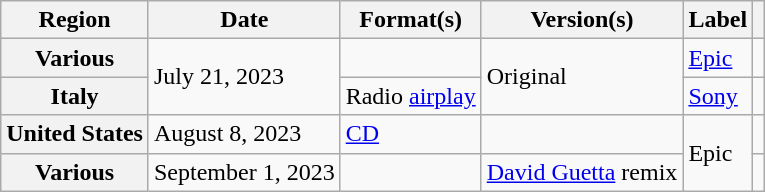<table class="wikitable plainrowheaders">
<tr>
<th scope="col">Region</th>
<th scope="col">Date</th>
<th scope="col">Format(s)</th>
<th scope="col">Version(s)</th>
<th scope="col">Label</th>
<th scope="col"></th>
</tr>
<tr>
<th scope="row">Various</th>
<td rowspan="2">July 21, 2023</td>
<td></td>
<td rowspan="2">Original</td>
<td><a href='#'>Epic</a></td>
<td style="text-align:center;"></td>
</tr>
<tr>
<th scope="row">Italy</th>
<td>Radio <a href='#'>airplay</a></td>
<td><a href='#'>Sony</a></td>
<td style="text-align:center;"></td>
</tr>
<tr>
<th scope="row">United States</th>
<td>August 8, 2023</td>
<td><a href='#'>CD</a></td>
<td></td>
<td rowspan="2">Epic</td>
<td style="text-align:center;"></td>
</tr>
<tr>
<th scope="row">Various</th>
<td>September 1, 2023</td>
<td></td>
<td><a href='#'>David Guetta</a> remix</td>
<td style="text-align:center;"></td>
</tr>
</table>
